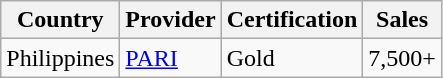<table class="wikitable sortable">
<tr>
<th>Country</th>
<th>Provider</th>
<th>Certification</th>
<th>Sales</th>
</tr>
<tr>
<td>Philippines</td>
<td><a href='#'>PARI</a></td>
<td>Gold</td>
<td>7,500+</td>
</tr>
</table>
